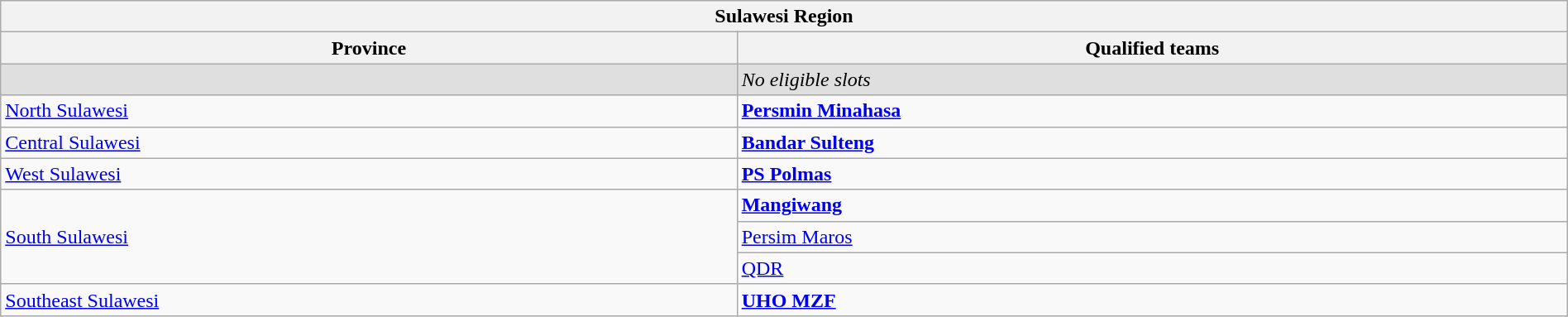<table class="wikitable sortable" style="width:100%;">
<tr>
<th colspan="2"><strong>Sulawesi Region</strong></th>
</tr>
<tr>
<th style="width:47%;">Province</th>
<th style="width:53%;">Qualified teams</th>
</tr>
<tr bgcolor="#DFDFDF">
<td> </td>
<td><em>No eligible slots</em></td>
</tr>
<tr>
<td> <a href='#'>North Sulawesi</a></td>
<td><strong><a href='#'>Persmin Minahasa</a></strong></td>
</tr>
<tr>
<td> <a href='#'>Central Sulawesi</a></td>
<td><strong><a href='#'>Bandar Sulteng</a></strong></td>
</tr>
<tr>
<td> <a href='#'>West Sulawesi</a></td>
<td><strong><a href='#'>PS Polmas</a></strong></td>
</tr>
<tr>
<td rowspan=3> <a href='#'>South Sulawesi</a></td>
<td><strong><a href='#'>Mangiwang</a></strong></td>
</tr>
<tr>
<td><a href='#'>Persim Maros</a></td>
</tr>
<tr>
<td><a href='#'>QDR</a></td>
</tr>
<tr>
<td> <a href='#'>Southeast Sulawesi</a></td>
<td><strong><a href='#'>UHO MZF</a></strong></td>
</tr>
</table>
